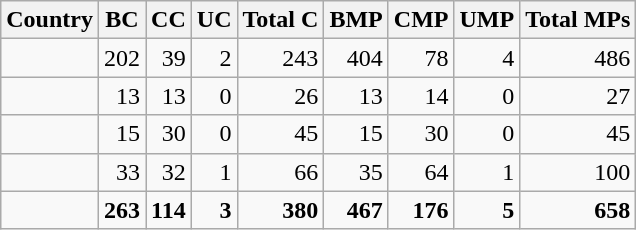<table class="wikitable mw-datatable sortable">
<tr>
<th>Country</th>
<th>BC</th>
<th>CC</th>
<th>UC</th>
<th>Total C</th>
<th>BMP</th>
<th>CMP</th>
<th>UMP</th>
<th>Total MPs</th>
</tr>
<tr>
<td></td>
<td align=right>202</td>
<td align=right>39</td>
<td align=right>2</td>
<td align=right>243</td>
<td align=right>404</td>
<td align=right>78</td>
<td align=right>4</td>
<td align=right>486</td>
</tr>
<tr>
<td></td>
<td align=right>13</td>
<td align=right>13</td>
<td align=right>0</td>
<td align=right>26</td>
<td align=right>13</td>
<td align=right>14</td>
<td align=right>0</td>
<td align=right>27</td>
</tr>
<tr>
<td></td>
<td align=right>15</td>
<td align=right>30</td>
<td align=right>0</td>
<td align=right>45</td>
<td align=right>15</td>
<td align=right>30</td>
<td align=right>0</td>
<td align=right>45</td>
</tr>
<tr>
<td></td>
<td align=right>33</td>
<td align=right>32</td>
<td align=right>1</td>
<td align=right>66</td>
<td align=right>35</td>
<td align=right>64</td>
<td align=right>1</td>
<td align=right>100</td>
</tr>
<tr class="sortbottom" style="font-weight:bold">
<td></td>
<td align=right>263</td>
<td align=right>114</td>
<td align=right>3</td>
<td align=right>380</td>
<td align=right>467</td>
<td align=right>176</td>
<td align=right>5</td>
<td align=right>658</td>
</tr>
</table>
